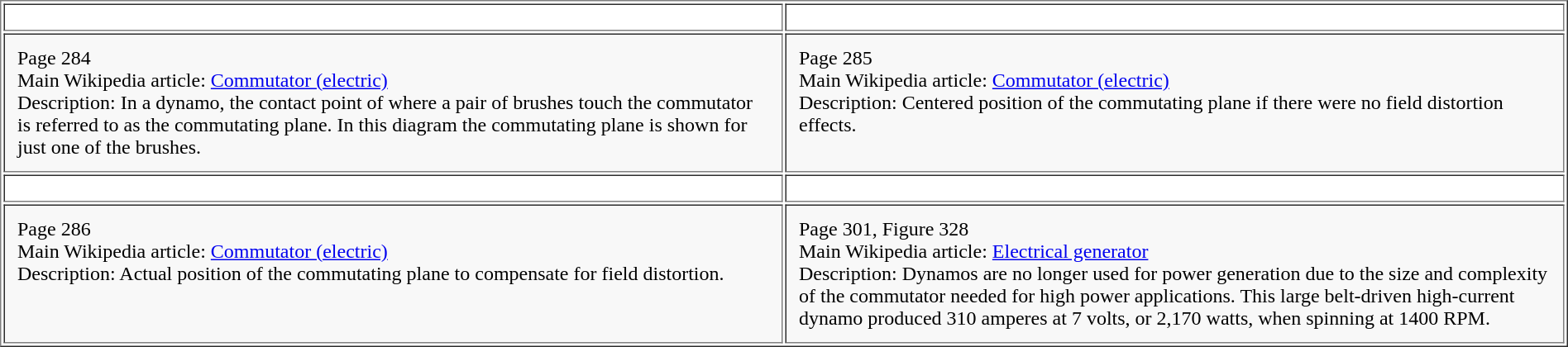<table cellpadding="10" border="1" width="100%">
<tr>
<td width="50%" align="center"></td>
<td width="50%" align="center"></td>
</tr>
<tr>
<td valign="top" bgcolor="F8F8F8">Page 284<br>Main Wikipedia article: <a href='#'>Commutator (electric)</a><br>Description: In a dynamo, the contact point of where a pair of brushes touch the commutator is referred to as the commutating plane. In this diagram the commutating plane is shown for just one of the brushes.</td>
<td valign="top" bgcolor="F8F8F8">Page 285<br>Main Wikipedia article: <a href='#'>Commutator (electric)</a><br>Description: Centered position of the commutating plane if there were no field distortion effects.</td>
</tr>
<tr>
<td align="center"></td>
<td align="center"></td>
</tr>
<tr>
<td valign="top" bgcolor="F8F8F8">Page 286<br>Main Wikipedia article: <a href='#'>Commutator (electric)</a><br>Description: Actual position of the commutating plane to compensate for field distortion.</td>
<td valign="top" bgcolor="F8F8F8">Page 301, Figure 328<br>Main Wikipedia article: <a href='#'>Electrical generator</a><br>Description: Dynamos are no longer used for power generation due to the size and complexity of the commutator needed for high power applications. This large belt-driven high-current dynamo produced 310 amperes at 7 volts, or 2,170 watts, when spinning at 1400 RPM.</td>
</tr>
</table>
